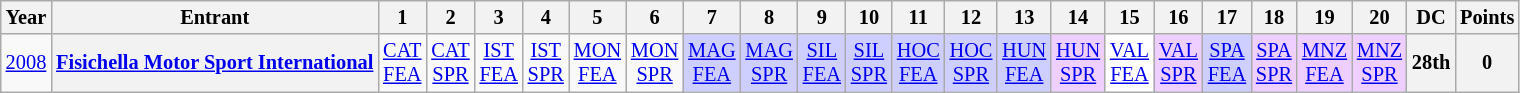<table class=wikitable style="text-align:center; font-size:85%">
<tr>
<th>Year</th>
<th>Entrant</th>
<th>1</th>
<th>2</th>
<th>3</th>
<th>4</th>
<th>5</th>
<th>6</th>
<th>7</th>
<th>8</th>
<th>9</th>
<th>10</th>
<th>11</th>
<th>12</th>
<th>13</th>
<th>14</th>
<th>15</th>
<th>16</th>
<th>17</th>
<th>18</th>
<th>19</th>
<th>20</th>
<th>DC</th>
<th>Points</th>
</tr>
<tr>
<td><a href='#'>2008</a></td>
<th nowrap><a href='#'>Fisichella Motor Sport International</a></th>
<td><a href='#'>CAT<br>FEA</a></td>
<td><a href='#'>CAT<br>SPR</a></td>
<td><a href='#'>IST<br>FEA</a></td>
<td><a href='#'>IST<br>SPR</a></td>
<td><a href='#'>MON<br>FEA</a></td>
<td><a href='#'>MON<br>SPR</a></td>
<td style="background:#CFCFFF;"><a href='#'>MAG<br>FEA</a><br></td>
<td style="background:#CFCFFF;"><a href='#'>MAG<br>SPR</a><br></td>
<td style="background:#CFCFFF;"><a href='#'>SIL<br>FEA</a><br></td>
<td style="background:#CFCFFF;"><a href='#'>SIL<br>SPR</a><br></td>
<td style="background:#CFCFFF;"><a href='#'>HOC<br>FEA</a><br></td>
<td style="background:#CFCFFF;"><a href='#'>HOC<br>SPR</a><br></td>
<td style="background:#CFCFFF;"><a href='#'>HUN<br>FEA</a><br></td>
<td style="background:#EFCFFF;"><a href='#'>HUN<br>SPR</a><br></td>
<td style="background:#FFFFFF;"><a href='#'>VAL<br>FEA</a><br></td>
<td style="background:#EFCFFF;"><a href='#'>VAL<br>SPR</a><br></td>
<td style="background:#CFCFFF;"><a href='#'>SPA<br>FEA</a><br></td>
<td style="background:#EFCFFF;"><a href='#'>SPA<br>SPR</a><br></td>
<td style="background:#EFCFFF;"><a href='#'>MNZ<br>FEA</a><br></td>
<td style="background:#EFCFFF;"><a href='#'>MNZ<br>SPR</a><br></td>
<th>28th</th>
<th>0</th>
</tr>
</table>
